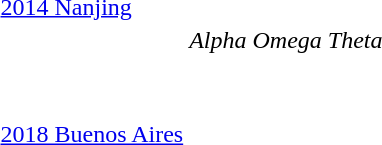<table>
<tr>
<td><a href='#'>2014 Nanjing</a><br></td>
<td> <br></td>
<td> <br></td>
<td> <br></td>
</tr>
<tr>
<td><a href='#'>2018 Buenos Aires</a><br></td>
<td><em>Alpha</em><br><br><br><br><br><br><br><br></td>
<td><em>Omega</em><br><br><br><br><br><br><br><br></td>
<td><em>Theta</em><br><br><br><br><br><br><br><br></td>
</tr>
</table>
